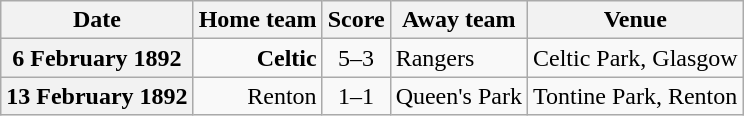<table class="wikitable football-result-list" style="max-width: 80em; text-align: center">
<tr>
<th scope="col">Date</th>
<th scope="col">Home team</th>
<th scope="col">Score</th>
<th scope="col">Away team</th>
<th scope="col">Venue</th>
</tr>
<tr>
<th scope="row">6 February 1892</th>
<td align=right><strong>Celtic</strong></td>
<td>5–3</td>
<td align=left>Rangers</td>
<td align=left>Celtic Park, Glasgow</td>
</tr>
<tr>
<th scope="row">13 February 1892</th>
<td align=right>Renton</td>
<td>1–1</td>
<td align=left>Queen's Park</td>
<td align=left>Tontine Park, Renton</td>
</tr>
</table>
